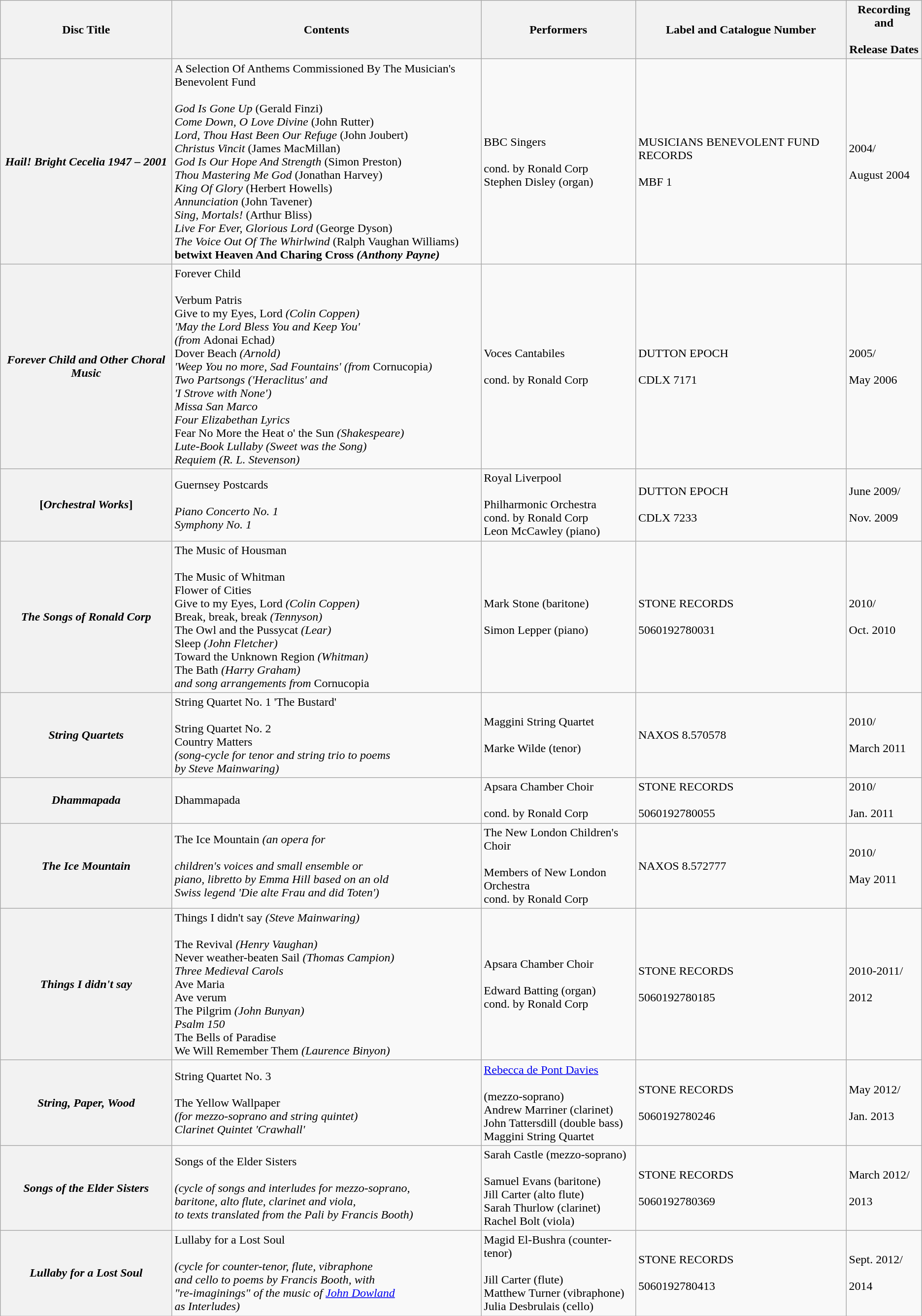<table class="wikitable">
<tr>
<th>Disc Title</th>
<th>Contents</th>
<th>Performers</th>
<th>Label and Catalogue Number</th>
<th>Recording and <br><br>Release Dates</th>
</tr>
<tr>
<th><strong><em>Hail! Bright Cecelia 1947 – 2001</em></strong></th>
<td>A Selection Of Anthems Commissioned By The Musician's Benevolent Fund<br><br><em>God Is Gone Up</em> (Gerald Finzi)<br>
<em>Come Down, O Love Divine</em> (John Rutter)<br>
<em>Lord, Thou Hast Been Our Refuge</em> (John Joubert)<br>
<em>Christus Vincit</em> (James MacMillan)<br>
<em>God Is Our Hope And Strength</em> (Simon Preston)<br>
<em>Thou Mastering Me God</em> (Jonathan Harvey)<br>
<em>King Of Glory</em> (Herbert Howells)<br>
<em>Annunciation</em> (John Tavener)<br>
<em>Sing, Mortals!</em> (Arthur Bliss)<br>
<em>Live For Ever, Glorious Lord</em> (George Dyson)<br>
<em>The Voice Out Of The Whirlwind</em> (Ralph Vaughan Williams)<br>
<strong>betwixt Heaven And Charing Cross<em> (Anthony Payne)<br></td>
<td>BBC Singers<br><br>cond. by Ronald Corp<br>
Stephen Disley (organ)</td>
<td>MUSICIANS BENEVOLENT FUND RECORDS <br><br>MBF 1</td>
<td>2004/<br><br>August 2004</td>
</tr>
<tr>
<th><strong><em>Forever Child and Other Choral Music</em></strong></th>
<td></em>Forever Child<em><br><br></em>Verbum Patris<em><br> 
</em>Give to my Eyes, Lord<em> (Colin Coppen)<br>
'May the Lord Bless You and Keep You' <br>
(from </em>Adonai Echad<em>)<br>
</em>Dover Beach<em> (Arnold)<br>
'Weep You no more, Sad Fountains' (from </em>Cornucopia<em>)<br>
Two Partsongs ('Heraclitus' and <br>
'I Strove with None')<br>
Missa San Marco<br> 
Four Elizabethan Lyrics<br> 
</em>Fear No More the Heat o' the Sun<em> (Shakespeare)<br>
Lute-Book Lullaby (Sweet was the Song)<br>
Requiem (R. L. Stevenson)</td>
<td>Voces Cantabiles<br><br>cond. by Ronald Corp</td>
<td>DUTTON EPOCH<br><br>CDLX 7171</td>
<td>2005/<br><br>May 2006</td>
</tr>
<tr>
<th>[<strong><em>Orchestral Works</em></strong>]</th>
<td></em>Guernsey Postcards<em><br><br>Piano Concerto No. 1<br>
Symphony No. 1</td>
<td>Royal Liverpool<br><br>Philharmonic Orchestra<br>
cond. by Ronald Corp<br>
Leon McCawley (piano)</td>
<td>DUTTON EPOCH <br><br>CDLX 7233</td>
<td>June 2009/<br><br>Nov. 2009</td>
</tr>
<tr>
<th><strong><em>The Songs of Ronald Corp</em></strong></th>
<td>The Music of Housman<br><br>The Music of Whitman <br>
</em>Flower of Cities<em><br>
</em>Give to my Eyes, Lord<em> (Colin Coppen)<br>
</em>Break, break, break<em> (Tennyson)<br>
</em>The Owl and the Pussycat<em> (Lear)<br>
</em>Sleep<em> (John Fletcher)<br>
</em>Toward the Unknown Region<em> (Whitman)<br>
</em>The Bath<em> (Harry Graham)<br>
and song arrangements from </em>Cornucopia<em></td>
<td>Mark Stone (baritone)<br><br>Simon Lepper (piano)</td>
<td>STONE RECORDS <br><br>5060192780031</td>
<td>2010/<br><br>Oct. 2010</td>
</tr>
<tr>
<th><strong><em>String Quartets</em></strong></th>
<td>String Quartet No. 1 'The Bustard'<br><br>String Quartet No. 2<br>
</em>Country Matters<em> <br>
(song-cycle for tenor and string trio to poems<br>
by Steve Mainwaring)<br></td>
<td>Maggini String Quartet<br><br>Marke Wilde (tenor)</td>
<td>NAXOS 8.570578</td>
<td>2010/<br><br>March 2011</td>
</tr>
<tr>
<th><strong><em>Dhammapada</em></strong></th>
<td></em>Dhammapada<em></td>
<td>Apsara Chamber Choir<br><br>cond. by Ronald Corp</td>
<td>STONE RECORDS <br><br>5060192780055</td>
<td>2010/<br><br>Jan. 2011</td>
</tr>
<tr>
<th><strong><em>The Ice Mountain</em></strong></th>
<td></em>The Ice Mountain<em> (an opera for<br><br>children's voices and small ensemble or<br>
piano, libretto by Emma Hill based on an old<br>
Swiss legend 'Die alte Frau and did Toten')</td>
<td>The New London Children's Choir<br><br>Members of New London Orchestra<br>
cond. by Ronald Corp</td>
<td>NAXOS 8.572777</td>
<td>2010/<br><br>May 2011</td>
</tr>
<tr>
<th><strong><em>Things I didn't say</em></strong></th>
<td></em>Things I didn't say<em> (Steve Mainwaring)<br><br></em>The Revival<em> (Henry Vaughan) <br>
</em>Never weather-beaten Sail<em> (Thomas Campion)<br>
Three Medieval Carols<br>
</em>Ave Maria<em><br>
</em>Ave verum<em><br>
</em>The Pilgrim<em> (John Bunyan)<br>
Psalm 150<br>
</em>The Bells of Paradise<em><br>
</em>We Will Remember Them<em> (Laurence Binyon)<br></td>
<td>Apsara Chamber Choir<br><br>Edward Batting (organ)<br>
cond. by Ronald Corp</td>
<td>STONE RECORDS<br><br>5060192780185</td>
<td>2010-2011/<br><br>2012</td>
</tr>
<tr>
<th><strong><em>String, Paper, Wood</em></strong></th>
<td>String Quartet No. 3<br><br></em>The Yellow Wallpaper<em><br>
(for mezzo-soprano and string quintet)<br>
Clarinet Quintet 'Crawhall'</td>
<td><a href='#'>Rebecca de Pont Davies</a> <br><br>(mezzo-soprano)<br>
Andrew Marriner (clarinet)<br>
John Tattersdill (double bass)<br>
Maggini String Quartet</td>
<td>STONE RECORDS<br><br>5060192780246</td>
<td>May 2012/<br><br>Jan. 2013</td>
</tr>
<tr>
<th><strong><em>Songs of the Elder Sisters</em></strong></th>
<td></em>Songs of the Elder Sisters<em><br><br>(cycle of songs and interludes for mezzo-soprano,<br>
baritone, alto flute, clarinet and viola, <br>
to texts translated from the Pali by Francis Booth)<br></td>
<td>Sarah Castle (mezzo-soprano)<br><br>Samuel Evans (baritone)<br>
Jill Carter (alto flute)<br>
Sarah Thurlow (clarinet)<br>
Rachel Bolt (viola)<br></td>
<td>STONE RECORDS<br><br>5060192780369</td>
<td>March 2012/<br><br>2013</td>
</tr>
<tr>
<th><strong><em>Lullaby for a Lost Soul</em></strong></th>
<td></em>Lullaby for a Lost Soul<em><br><br>(cycle for counter-tenor, flute, vibraphone<br>
and cello to poems by Francis Booth, with<br>
"re-imaginings" of the music of <a href='#'>John Dowland</a><br> 
as Interludes)<br></td>
<td>Magid El-Bushra (counter-tenor)<br><br>Jill Carter (flute)<br>
Matthew Turner (vibraphone)<br>
Julia Desbrulais (cello)<br></td>
<td>STONE RECORDS<br><br>5060192780413</td>
<td>Sept. 2012/<br><br>2014</td>
</tr>
</table>
